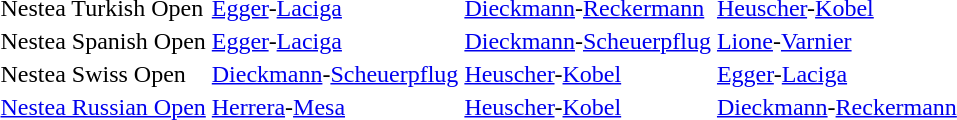<table>
<tr>
<td>Nestea Turkish Open</td>
<td> <a href='#'>Egger</a>-<a href='#'>Laciga</a></td>
<td> <a href='#'>Dieckmann</a>-<a href='#'>Reckermann</a></td>
<td> <a href='#'>Heuscher</a>-<a href='#'>Kobel</a></td>
</tr>
<tr>
<td>Nestea Spanish Open</td>
<td> <a href='#'>Egger</a>-<a href='#'>Laciga</a></td>
<td> <a href='#'>Dieckmann</a>-<a href='#'>Scheuerpflug</a></td>
<td> <a href='#'>Lione</a>-<a href='#'>Varnier</a></td>
</tr>
<tr>
<td>Nestea Swiss Open</td>
<td> <a href='#'>Dieckmann</a>-<a href='#'>Scheuerpflug</a></td>
<td> <a href='#'>Heuscher</a>-<a href='#'>Kobel</a></td>
<td> <a href='#'>Egger</a>-<a href='#'>Laciga</a></td>
</tr>
<tr>
<td><a href='#'>Nestea Russian Open</a></td>
<td> <a href='#'>Herrera</a>-<a href='#'>Mesa</a></td>
<td> <a href='#'>Heuscher</a>-<a href='#'>Kobel</a></td>
<td> <a href='#'>Dieckmann</a>-<a href='#'>Reckermann</a></td>
</tr>
</table>
